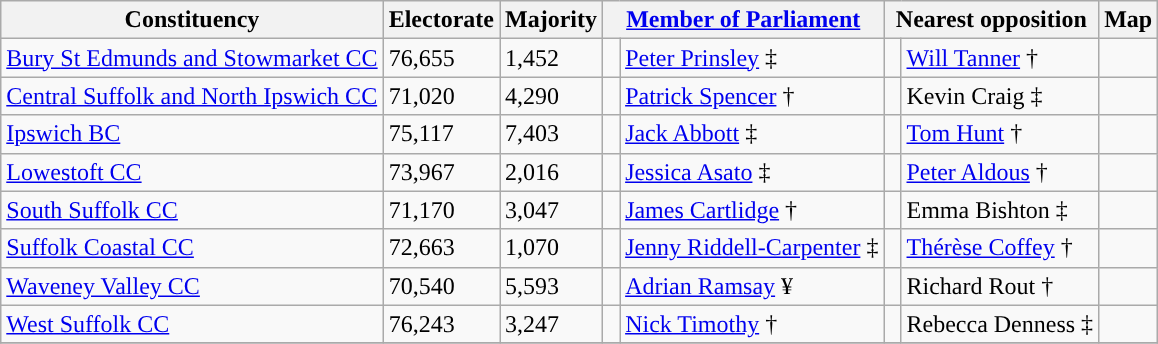<table class="wikitable sortable">
<tr>
<th rowspan="1">Constituency</th>
<th rowspan="1">Electorate</th>
<th rowspan="1">Majority</th>
<th class="unsortable" colspan="2"><a href='#'>Member of Parliament</a></th>
<th class="unsortable" colspan="2">Nearest opposition<br></th>
<th class="unsortable" rowspan="1">Map</th>
</tr>
<tr>
<td><a href='#'>Bury St Edmunds and Stowmarket CC</a></td>
<td>76,655</td>
<td>1,452</td>
<td style="color:inherit;background:"> </td>
<td><a href='#'>Peter Prinsley</a> ‡</td>
<td style="color:inherit;background:"> </td>
<td><a href='#'>Will Tanner</a> †</td>
<td></td>
</tr>
<tr>
<td><a href='#'>Central Suffolk and North Ipswich CC</a></td>
<td>71,020</td>
<td>4,290</td>
<td style="color:inherit;background:"> </td>
<td><a href='#'>Patrick Spencer</a> †</td>
<td style="color:inherit;background:"> </td>
<td>Kevin Craig ‡</td>
<td></td>
</tr>
<tr>
<td><a href='#'>Ipswich BC</a></td>
<td>75,117</td>
<td>7,403</td>
<td style="color:inherit;background:"> </td>
<td><a href='#'>Jack Abbott</a> ‡</td>
<td style="color:inherit;background:"> </td>
<td><a href='#'>Tom Hunt</a> †</td>
<td></td>
</tr>
<tr>
<td><a href='#'>Lowestoft CC</a></td>
<td>73,967</td>
<td>2,016</td>
<td style="color:inherit;background:"> </td>
<td><a href='#'>Jessica Asato</a> ‡</td>
<td style="color:inherit;background:"> </td>
<td><a href='#'>Peter Aldous</a> †</td>
<td></td>
</tr>
<tr>
<td><a href='#'>South Suffolk CC</a></td>
<td>71,170</td>
<td>3,047</td>
<td style="color:inherit;background:"> </td>
<td><a href='#'>James Cartlidge</a> †</td>
<td style="color:inherit;background:"> </td>
<td>Emma Bishton ‡</td>
<td></td>
</tr>
<tr>
<td><a href='#'>Suffolk Coastal CC</a></td>
<td>72,663</td>
<td>1,070</td>
<td style="color:inherit;background:"> </td>
<td><a href='#'>Jenny Riddell-Carpenter</a> ‡</td>
<td style="color:inherit;background:"> </td>
<td><a href='#'>Thérèse Coffey</a> †</td>
<td></td>
</tr>
<tr>
<td><a href='#'>Waveney Valley CC</a></td>
<td>70,540</td>
<td>5,593</td>
<td style="color:inherit;background:"> </td>
<td><a href='#'>Adrian Ramsay</a> ¥</td>
<td style="color:inherit;background:"> </td>
<td>Richard Rout †</td>
<td></td>
</tr>
<tr>
<td><a href='#'>West Suffolk CC</a></td>
<td>76,243</td>
<td>3,247</td>
<td style="color:inherit;background:"> </td>
<td><a href='#'>Nick Timothy</a> †</td>
<td style="color:inherit;background:"> </td>
<td>Rebecca Denness ‡</td>
<td></td>
</tr>
<tr>
</tr>
</table>
